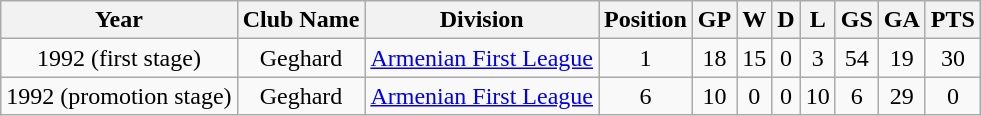<table class="wikitable" style="text-align: center;">
<tr>
<th>Year</th>
<th>Club Name</th>
<th>Division</th>
<th>Position</th>
<th>GP</th>
<th>W</th>
<th>D</th>
<th>L</th>
<th>GS</th>
<th>GA</th>
<th>PTS</th>
</tr>
<tr>
<td>1992 (first stage)</td>
<td>Geghard</td>
<td><a href='#'>Armenian First League</a></td>
<td>1</td>
<td>18</td>
<td>15</td>
<td>0</td>
<td>3</td>
<td>54</td>
<td>19</td>
<td>30</td>
</tr>
<tr>
<td>1992 (promotion stage)</td>
<td>Geghard</td>
<td><a href='#'>Armenian First League</a></td>
<td>6</td>
<td>10</td>
<td>0</td>
<td>0</td>
<td>10</td>
<td>6</td>
<td>29</td>
<td>0</td>
</tr>
</table>
